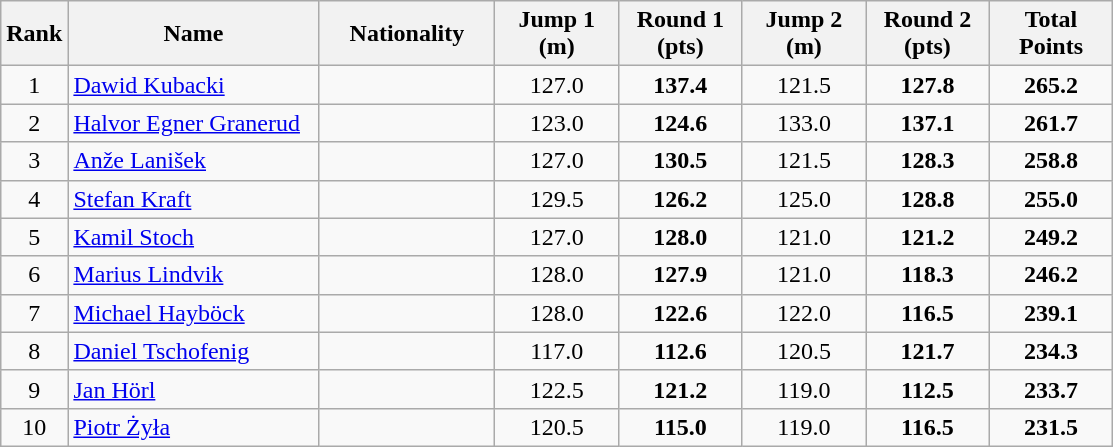<table class="wikitable sortable" style="text-align: center;">
<tr>
<th>Rank</th>
<th width=160>Name</th>
<th width=110>Nationality</th>
<th width=75>Jump 1 (m)</th>
<th width=75>Round 1 (pts)</th>
<th width=75>Jump 2 (m)</th>
<th width=75>Round 2 (pts)</th>
<th width=75>Total Points</th>
</tr>
<tr>
<td>1</td>
<td align=left><a href='#'>Dawid Kubacki</a></td>
<td align=left></td>
<td>127.0</td>
<td><strong>137.4</strong></td>
<td>121.5</td>
<td><strong>127.8</strong></td>
<td><strong>265.2</strong></td>
</tr>
<tr>
<td>2</td>
<td align=left><a href='#'>Halvor Egner Granerud</a></td>
<td align=left></td>
<td>123.0</td>
<td><strong>124.6</strong></td>
<td>133.0</td>
<td><strong>137.1</strong></td>
<td><strong>261.7</strong></td>
</tr>
<tr>
<td>3</td>
<td align=left><a href='#'>Anže Lanišek</a></td>
<td align=left></td>
<td>127.0</td>
<td><strong>130.5</strong></td>
<td>121.5</td>
<td><strong>128.3</strong></td>
<td><strong>258.8</strong></td>
</tr>
<tr>
<td>4</td>
<td align=left><a href='#'>Stefan Kraft</a></td>
<td align=left></td>
<td>129.5</td>
<td><strong>126.2</strong></td>
<td>125.0</td>
<td><strong>128.8</strong></td>
<td><strong>255.0</strong></td>
</tr>
<tr>
<td>5</td>
<td align=left><a href='#'>Kamil Stoch</a></td>
<td align=left></td>
<td>127.0</td>
<td><strong>128.0</strong></td>
<td>121.0</td>
<td><strong>121.2</strong></td>
<td><strong>249.2</strong></td>
</tr>
<tr>
<td>6</td>
<td align=left><a href='#'>Marius Lindvik</a></td>
<td align=left></td>
<td>128.0</td>
<td><strong>127.9</strong></td>
<td>121.0</td>
<td><strong>118.3</strong></td>
<td><strong>246.2</strong></td>
</tr>
<tr>
<td>7</td>
<td align=left><a href='#'>Michael Hayböck</a></td>
<td align=left></td>
<td>128.0</td>
<td><strong>122.6</strong></td>
<td>122.0</td>
<td><strong>116.5</strong></td>
<td><strong>239.1</strong></td>
</tr>
<tr>
<td>8</td>
<td align=left><a href='#'>Daniel Tschofenig</a></td>
<td align=left></td>
<td>117.0</td>
<td><strong>112.6</strong></td>
<td>120.5</td>
<td><strong>121.7</strong></td>
<td><strong>234.3</strong></td>
</tr>
<tr>
<td>9</td>
<td align=left><a href='#'>Jan Hörl</a></td>
<td align=left></td>
<td>122.5</td>
<td><strong>121.2</strong></td>
<td>119.0</td>
<td><strong>112.5</strong></td>
<td><strong>233.7</strong></td>
</tr>
<tr>
<td>10</td>
<td align=left><a href='#'>Piotr Żyła</a></td>
<td align=left></td>
<td>120.5</td>
<td><strong>115.0</strong></td>
<td>119.0</td>
<td><strong>116.5</strong></td>
<td><strong>231.5</strong></td>
</tr>
</table>
